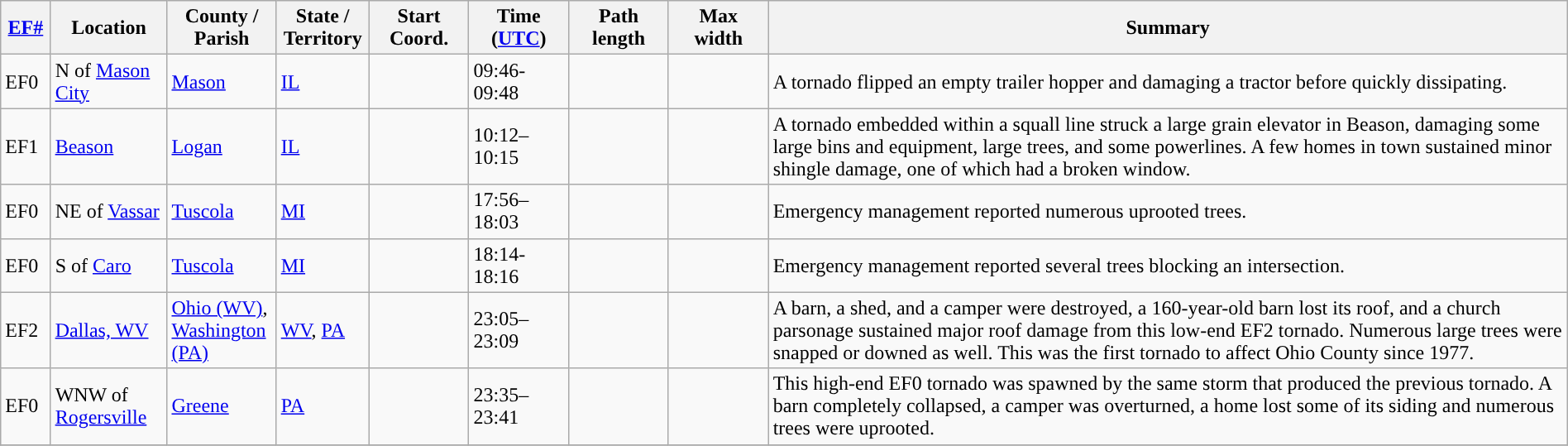<table class="wikitable sortable" style="width:100%;">
<tr>
<th scope="col"  style="width:3%; text-align:center;"><a href='#'>EF#</a></th>
<th scope="col"  style="width:7%; text-align:center;" class="unsortable">Location</th>
<th scope="col"  style="width:6%; text-align:center;" class="unsortable">County / Parish</th>
<th scope="col"  style="width:5%; text-align:center;">State / Territory</th>
<th scope="col"  style="width:6%; text-align:center;">Start Coord.</th>
<th scope="col"  style="width:6%; text-align:center;">Time (<a href='#'>UTC</a>)</th>
<th scope="col"  style="width:6%; text-align:center;">Path length</th>
<th scope="col"  style="width:6%; text-align:center;">Max width</th>
<th scope="col" class="unsortable" style="width:48%; text-align:center;">Summary</th>
</tr>
<tr>
<td>EF0</td>
<td>N of <a href='#'>Mason City</a></td>
<td><a href='#'>Mason</a></td>
<td><a href='#'>IL</a></td>
<td></td>
<td>09:46-09:48</td>
<td></td>
<td></td>
<td>A tornado flipped an empty trailer hopper and damaging a tractor before quickly dissipating.</td>
</tr>
<tr>
<td>EF1</td>
<td><a href='#'>Beason</a></td>
<td><a href='#'>Logan</a></td>
<td><a href='#'>IL</a></td>
<td></td>
<td>10:12–10:15</td>
<td></td>
<td></td>
<td>A tornado embedded within a squall line struck a large grain elevator in Beason, damaging some large bins and equipment, large trees, and some powerlines. A few homes in town sustained minor shingle damage, one of which had a broken window.</td>
</tr>
<tr>
<td>EF0</td>
<td>NE of <a href='#'>Vassar</a></td>
<td><a href='#'>Tuscola</a></td>
<td><a href='#'>MI</a></td>
<td></td>
<td>17:56–18:03</td>
<td></td>
<td></td>
<td>Emergency management reported numerous uprooted trees.</td>
</tr>
<tr>
<td>EF0</td>
<td>S of <a href='#'>Caro</a></td>
<td><a href='#'>Tuscola</a></td>
<td><a href='#'>MI</a></td>
<td></td>
<td>18:14-18:16</td>
<td></td>
<td></td>
<td>Emergency management reported several trees blocking an intersection.</td>
</tr>
<tr>
<td>EF2</td>
<td><a href='#'>Dallas, WV</a></td>
<td><a href='#'>Ohio (WV)</a>, <a href='#'>Washington (PA)</a></td>
<td><a href='#'>WV</a>, <a href='#'>PA</a></td>
<td></td>
<td>23:05–23:09</td>
<td></td>
<td></td>
<td>A barn, a shed, and a camper were destroyed, a 160-year-old barn lost its roof, and a church parsonage sustained major roof damage from this low-end EF2 tornado. Numerous large trees were snapped or downed as well. This was the first tornado to affect Ohio County since 1977.</td>
</tr>
<tr>
<td>EF0</td>
<td>WNW of <a href='#'>Rogersville</a></td>
<td><a href='#'>Greene</a></td>
<td><a href='#'>PA</a></td>
<td></td>
<td>23:35–23:41</td>
<td></td>
<td></td>
<td>This high-end EF0 tornado was spawned by the same storm that produced the previous tornado. A barn completely collapsed, a camper was overturned, a home lost some of its siding and numerous trees were uprooted.</td>
</tr>
<tr>
</tr>
</table>
